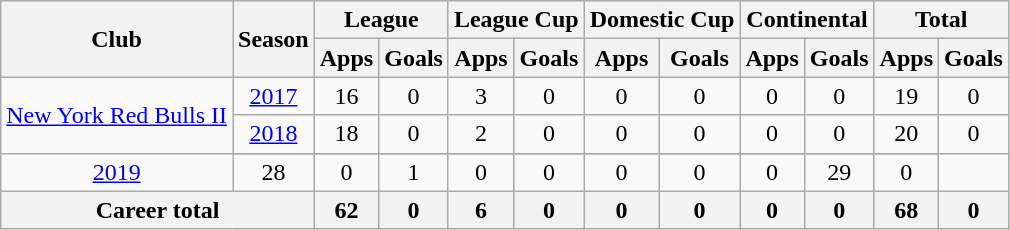<table class="wikitable" style="text-align: center;">
<tr>
<th rowspan="2">Club</th>
<th rowspan="2">Season</th>
<th colspan="2">League</th>
<th colspan="2">League Cup</th>
<th colspan="2">Domestic Cup</th>
<th colspan="2">Continental</th>
<th colspan="2">Total</th>
</tr>
<tr>
<th>Apps</th>
<th>Goals</th>
<th>Apps</th>
<th>Goals</th>
<th>Apps</th>
<th>Goals</th>
<th>Apps</th>
<th>Goals</th>
<th>Apps</th>
<th>Goals</th>
</tr>
<tr>
<td rowspan="3"><a href='#'>New York Red Bulls II</a></td>
<td><a href='#'>2017</a></td>
<td>16</td>
<td>0</td>
<td>3</td>
<td>0</td>
<td>0</td>
<td>0</td>
<td>0</td>
<td>0</td>
<td>19</td>
<td>0</td>
</tr>
<tr>
<td><a href='#'>2018</a></td>
<td>18</td>
<td>0</td>
<td>2</td>
<td>0</td>
<td>0</td>
<td>0</td>
<td>0</td>
<td>0</td>
<td>20</td>
<td>0</td>
</tr>
<tr>
</tr>
<tr>
<td><a href='#'>2019</a></td>
<td>28</td>
<td>0</td>
<td>1</td>
<td>0</td>
<td>0</td>
<td>0</td>
<td>0</td>
<td>0</td>
<td>29</td>
<td>0</td>
</tr>
<tr>
<th colspan="2">Career total</th>
<th>62</th>
<th>0</th>
<th>6</th>
<th>0</th>
<th>0</th>
<th>0</th>
<th>0</th>
<th>0</th>
<th>68</th>
<th>0</th>
</tr>
</table>
